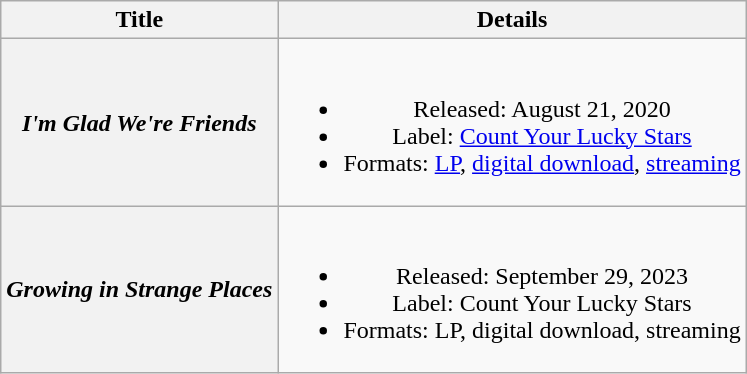<table class="wikitable plainrowheaders" style="text-align:center;">
<tr>
<th scope="col">Title</th>
<th scope="col">Details</th>
</tr>
<tr>
<th scope="row"><em>I'm Glad We're Friends</em></th>
<td><br><ul><li>Released: August 21, 2020</li><li>Label: <a href='#'>Count Your Lucky Stars</a></li><li>Formats: <a href='#'>LP</a>, <a href='#'>digital download</a>, <a href='#'>streaming</a></li></ul></td>
</tr>
<tr>
<th scope="row"><em>Growing in Strange Places</em></th>
<td><br><ul><li>Released: September 29, 2023</li><li>Label: Count Your Lucky Stars</li><li>Formats: LP, digital download, streaming</li></ul></td>
</tr>
</table>
